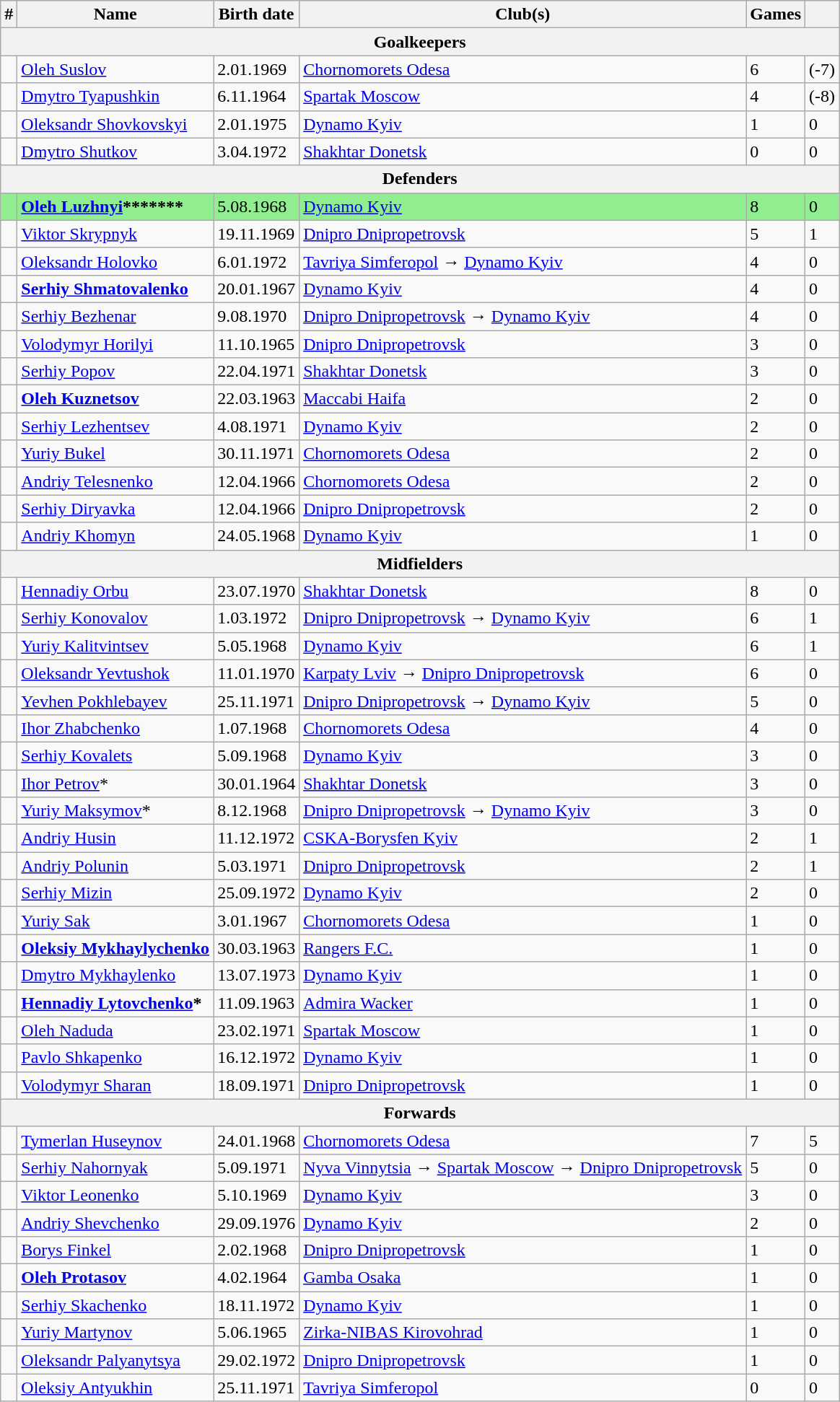<table class="wikitable">
<tr>
<th>#</th>
<th>Name</th>
<th>Birth date</th>
<th>Club(s)</th>
<th>Games</th>
<th></th>
</tr>
<tr>
<th colspan=6>Goalkeepers</th>
</tr>
<tr>
<td></td>
<td><a href='#'>Oleh Suslov</a></td>
<td>2.01.1969</td>
<td><a href='#'>Chornomorets Odesa</a></td>
<td>6</td>
<td>(-7)</td>
</tr>
<tr>
<td></td>
<td><a href='#'>Dmytro Tyapushkin</a></td>
<td>6.11.1964</td>
<td> <a href='#'>Spartak Moscow</a></td>
<td>4</td>
<td>(-8)</td>
</tr>
<tr>
<td></td>
<td><a href='#'>Oleksandr Shovkovskyi</a></td>
<td>2.01.1975</td>
<td><a href='#'>Dynamo Kyiv</a></td>
<td>1</td>
<td>0</td>
</tr>
<tr>
<td></td>
<td><a href='#'>Dmytro Shutkov</a></td>
<td>3.04.1972</td>
<td><a href='#'>Shakhtar Donetsk</a></td>
<td>0</td>
<td>0</td>
</tr>
<tr>
<th colspan=6>Defenders</th>
</tr>
<tr bgcolor=lightgreen>
<td></td>
<td><strong><a href='#'>Oleh Luzhnyi</a>*******</strong></td>
<td>5.08.1968</td>
<td><a href='#'>Dynamo Kyiv</a></td>
<td>8</td>
<td>0</td>
</tr>
<tr>
<td></td>
<td><a href='#'>Viktor Skrypnyk</a></td>
<td>19.11.1969</td>
<td><a href='#'>Dnipro Dnipropetrovsk</a></td>
<td>5</td>
<td>1</td>
</tr>
<tr>
<td></td>
<td><a href='#'>Oleksandr Holovko</a></td>
<td>6.01.1972</td>
<td><a href='#'>Tavriya Simferopol</a> → <a href='#'>Dynamo Kyiv</a></td>
<td>4</td>
<td>0</td>
</tr>
<tr>
<td></td>
<td><strong><a href='#'>Serhiy Shmatovalenko</a></strong></td>
<td>20.01.1967</td>
<td><a href='#'>Dynamo Kyiv</a></td>
<td>4</td>
<td>0</td>
</tr>
<tr>
<td></td>
<td><a href='#'>Serhiy Bezhenar</a></td>
<td>9.08.1970</td>
<td><a href='#'>Dnipro Dnipropetrovsk</a> → <a href='#'>Dynamo Kyiv</a></td>
<td>4</td>
<td>0</td>
</tr>
<tr>
<td></td>
<td><a href='#'>Volodymyr Horilyi</a></td>
<td>11.10.1965</td>
<td><a href='#'>Dnipro Dnipropetrovsk</a></td>
<td>3</td>
<td>0</td>
</tr>
<tr>
<td></td>
<td><a href='#'>Serhiy Popov</a></td>
<td>22.04.1971</td>
<td><a href='#'>Shakhtar Donetsk</a></td>
<td>3</td>
<td>0</td>
</tr>
<tr>
<td></td>
<td><strong><a href='#'>Oleh Kuznetsov</a></strong></td>
<td>22.03.1963</td>
<td> <a href='#'>Maccabi Haifa</a></td>
<td>2</td>
<td>0</td>
</tr>
<tr>
<td></td>
<td><a href='#'>Serhiy Lezhentsev</a></td>
<td>4.08.1971</td>
<td><a href='#'>Dynamo Kyiv</a></td>
<td>2</td>
<td>0</td>
</tr>
<tr>
<td></td>
<td><a href='#'>Yuriy Bukel</a></td>
<td>30.11.1971</td>
<td><a href='#'>Chornomorets Odesa</a></td>
<td>2</td>
<td>0</td>
</tr>
<tr>
<td></td>
<td><a href='#'>Andriy Telesnenko</a></td>
<td>12.04.1966</td>
<td><a href='#'>Chornomorets Odesa</a></td>
<td>2</td>
<td>0</td>
</tr>
<tr>
<td></td>
<td><a href='#'>Serhiy Diryavka</a></td>
<td>12.04.1966</td>
<td><a href='#'>Dnipro Dnipropetrovsk</a></td>
<td>2</td>
<td>0</td>
</tr>
<tr>
<td></td>
<td><a href='#'>Andriy Khomyn</a></td>
<td>24.05.1968</td>
<td><a href='#'>Dynamo Kyiv</a></td>
<td>1</td>
<td>0</td>
</tr>
<tr>
<th colspan=6>Midfielders</th>
</tr>
<tr>
<td></td>
<td><a href='#'>Hennadiy Orbu</a></td>
<td>23.07.1970</td>
<td><a href='#'>Shakhtar Donetsk</a></td>
<td>8</td>
<td>0</td>
</tr>
<tr>
<td></td>
<td><a href='#'>Serhiy Konovalov</a></td>
<td>1.03.1972</td>
<td><a href='#'>Dnipro Dnipropetrovsk</a> → <a href='#'>Dynamo Kyiv</a></td>
<td>6</td>
<td>1</td>
</tr>
<tr>
<td></td>
<td><a href='#'>Yuriy Kalitvintsev</a></td>
<td>5.05.1968</td>
<td><a href='#'>Dynamo Kyiv</a></td>
<td>6</td>
<td>1</td>
</tr>
<tr>
<td></td>
<td><a href='#'>Oleksandr Yevtushok</a></td>
<td>11.01.1970</td>
<td><a href='#'>Karpaty Lviv</a> → <a href='#'>Dnipro Dnipropetrovsk</a></td>
<td>6</td>
<td>0</td>
</tr>
<tr>
<td></td>
<td><a href='#'>Yevhen Pokhlebayev</a></td>
<td>25.11.1971</td>
<td><a href='#'>Dnipro Dnipropetrovsk</a> → <a href='#'>Dynamo Kyiv</a></td>
<td>5</td>
<td>0</td>
</tr>
<tr>
<td></td>
<td><a href='#'>Ihor Zhabchenko</a></td>
<td>1.07.1968</td>
<td><a href='#'>Chornomorets Odesa</a></td>
<td>4</td>
<td>0</td>
</tr>
<tr>
<td></td>
<td><a href='#'>Serhiy Kovalets</a></td>
<td>5.09.1968</td>
<td><a href='#'>Dynamo Kyiv</a></td>
<td>3</td>
<td>0</td>
</tr>
<tr>
<td></td>
<td><a href='#'>Ihor Petrov</a>*</td>
<td>30.01.1964</td>
<td><a href='#'>Shakhtar Donetsk</a></td>
<td>3</td>
<td>0</td>
</tr>
<tr>
<td></td>
<td><a href='#'>Yuriy Maksymov</a>*</td>
<td>8.12.1968</td>
<td><a href='#'>Dnipro Dnipropetrovsk</a> → <a href='#'>Dynamo Kyiv</a></td>
<td>3</td>
<td>0</td>
</tr>
<tr>
<td></td>
<td><a href='#'>Andriy Husin</a></td>
<td>11.12.1972</td>
<td><a href='#'>CSKA-Borysfen Kyiv</a></td>
<td>2</td>
<td>1</td>
</tr>
<tr>
<td></td>
<td><a href='#'>Andriy Polunin</a></td>
<td>5.03.1971</td>
<td><a href='#'>Dnipro Dnipropetrovsk</a></td>
<td>2</td>
<td>1</td>
</tr>
<tr>
<td></td>
<td><a href='#'>Serhiy Mizin</a></td>
<td>25.09.1972</td>
<td><a href='#'>Dynamo Kyiv</a></td>
<td>2</td>
<td>0</td>
</tr>
<tr>
<td></td>
<td><a href='#'>Yuriy Sak</a></td>
<td>3.01.1967</td>
<td><a href='#'>Chornomorets Odesa</a></td>
<td>1</td>
<td>0</td>
</tr>
<tr>
<td></td>
<td><strong><a href='#'>Oleksiy Mykhaylychenko</a></strong></td>
<td>30.03.1963</td>
<td> <a href='#'>Rangers F.C.</a></td>
<td>1</td>
<td>0</td>
</tr>
<tr>
<td></td>
<td><a href='#'>Dmytro Mykhaylenko</a></td>
<td>13.07.1973</td>
<td><a href='#'>Dynamo Kyiv</a></td>
<td>1</td>
<td>0</td>
</tr>
<tr>
<td></td>
<td><strong><a href='#'>Hennadiy Lytovchenko</a>*</strong></td>
<td>11.09.1963</td>
<td> <a href='#'>Admira Wacker</a></td>
<td>1</td>
<td>0</td>
</tr>
<tr>
<td></td>
<td><a href='#'>Oleh Naduda</a></td>
<td>23.02.1971</td>
<td> <a href='#'>Spartak Moscow</a></td>
<td>1</td>
<td>0</td>
</tr>
<tr>
<td></td>
<td><a href='#'>Pavlo Shkapenko</a></td>
<td>16.12.1972</td>
<td><a href='#'>Dynamo Kyiv</a></td>
<td>1</td>
<td>0</td>
</tr>
<tr>
<td></td>
<td><a href='#'>Volodymyr Sharan</a></td>
<td>18.09.1971</td>
<td><a href='#'>Dnipro Dnipropetrovsk</a></td>
<td>1</td>
<td>0</td>
</tr>
<tr>
<th colspan=6>Forwards</th>
</tr>
<tr>
<td></td>
<td><a href='#'>Tymerlan Huseynov</a></td>
<td>24.01.1968</td>
<td><a href='#'>Chornomorets Odesa</a></td>
<td>7</td>
<td>5</td>
</tr>
<tr>
<td></td>
<td><a href='#'>Serhiy Nahornyak</a></td>
<td>5.09.1971</td>
<td><a href='#'>Nyva Vinnytsia</a> →  <a href='#'>Spartak Moscow</a> → <a href='#'>Dnipro Dnipropetrovsk</a></td>
<td>5</td>
<td>0</td>
</tr>
<tr>
<td></td>
<td><a href='#'>Viktor Leonenko</a></td>
<td>5.10.1969</td>
<td><a href='#'>Dynamo Kyiv</a></td>
<td>3</td>
<td>0</td>
</tr>
<tr>
<td></td>
<td><a href='#'>Andriy Shevchenko</a></td>
<td>29.09.1976</td>
<td><a href='#'>Dynamo Kyiv</a></td>
<td>2</td>
<td>0</td>
</tr>
<tr>
<td></td>
<td><a href='#'>Borys Finkel</a></td>
<td>2.02.1968</td>
<td><a href='#'>Dnipro Dnipropetrovsk</a></td>
<td>1</td>
<td>0</td>
</tr>
<tr>
<td></td>
<td><strong><a href='#'>Oleh Protasov</a></strong></td>
<td>4.02.1964</td>
<td> <a href='#'>Gamba Osaka</a></td>
<td>1</td>
<td>0</td>
</tr>
<tr>
<td></td>
<td><a href='#'>Serhiy Skachenko</a></td>
<td>18.11.1972</td>
<td><a href='#'>Dynamo Kyiv</a></td>
<td>1</td>
<td>0</td>
</tr>
<tr>
<td></td>
<td><a href='#'>Yuriy Martynov</a></td>
<td>5.06.1965</td>
<td><a href='#'>Zirka-NIBAS Kirovohrad</a></td>
<td>1</td>
<td>0</td>
</tr>
<tr>
<td></td>
<td><a href='#'>Oleksandr Palyanytsya</a></td>
<td>29.02.1972</td>
<td><a href='#'>Dnipro Dnipropetrovsk</a></td>
<td>1</td>
<td>0</td>
</tr>
<tr>
<td></td>
<td><a href='#'>Oleksiy Antyukhin</a></td>
<td>25.11.1971</td>
<td><a href='#'>Tavriya Simferopol</a></td>
<td>0</td>
<td>0</td>
</tr>
</table>
